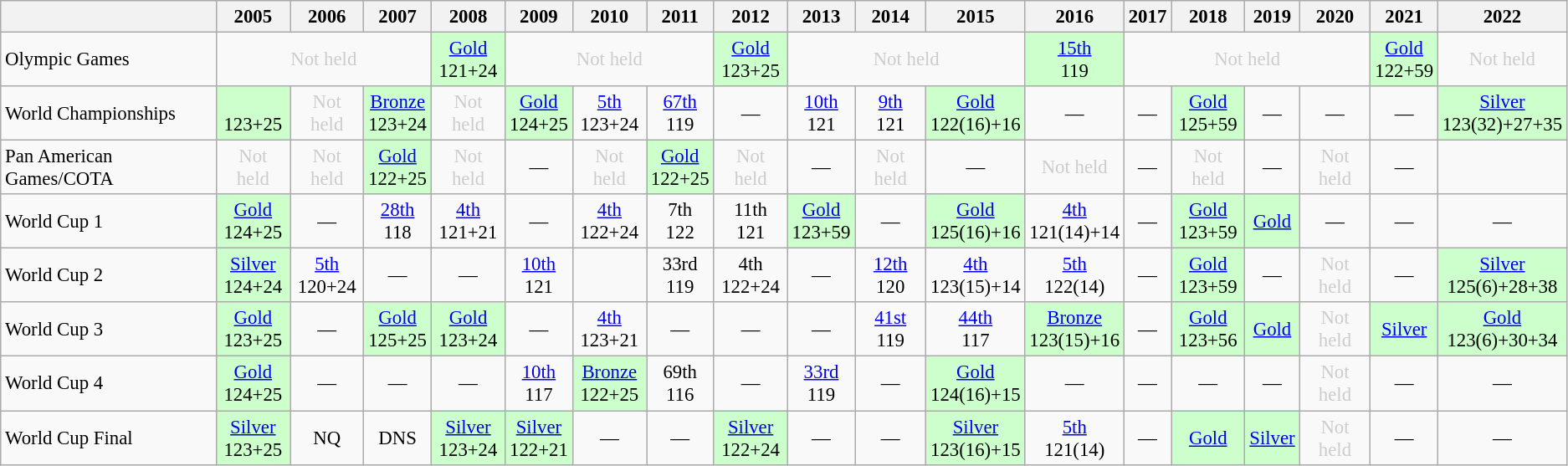<table class="wikitable" style="font-size: 95%; text-align: center">
<tr>
<th></th>
<th>2005</th>
<th>2006</th>
<th>2007</th>
<th>2008</th>
<th>2009</th>
<th>2010</th>
<th>2011</th>
<th>2012</th>
<th>2013</th>
<th>2014</th>
<th>2015</th>
<th>2016</th>
<th>2017</th>
<th>2018</th>
<th>2019</th>
<th>2020</th>
<th>2021</th>
<th>2022</th>
</tr>
<tr>
<td style="text-align: left">Olympic Games</td>
<td colspan="3" style="color:#ccc;">Not held</td>
<td style="background:#cfc;"> <a href='#'>Gold</a><br>121+24</td>
<td colspan="3" style="color:#ccc;">Not held</td>
<td style="background:#cfc;"> <a href='#'>Gold</a><br>123+25</td>
<td colspan="3" style="color:#ccc;">Not held</td>
<td style="background:#cfc;"><a href='#'>15th</a><br>119</td>
<td colspan="4" style="color:#ccc;">Not held</td>
<td style="background:#cfc;"><a href='#'>Gold</a><br>122+59</td>
<td colspan="1" style="color:#ccc;">Not held</td>
</tr>
<tr>
<td style="text-align: left">World Championships</td>
<td style="background:#cfc;"><br>123+25</td>
<td style="color:#ccc;">Not held</td>
<td style="background:#cfc;"> <a href='#'>Bronze</a><br>123+24</td>
<td style="color:#ccc;">Not held</td>
<td style="background:#cfc;"> <a href='#'>Gold</a><br>124+25</td>
<td><a href='#'>5th</a><br>123+24</td>
<td><a href='#'>67th</a><br>119</td>
<td>—</td>
<td><a href='#'>10th</a><br>121</td>
<td><a href='#'>9th</a><br>121</td>
<td style="background:#cfc;"> <a href='#'>Gold</a><br>122(16)+16</td>
<td>—</td>
<td>—</td>
<td style="background:#cfc;"> <a href='#'>Gold</a><br>125+59</td>
<td>—</td>
<td>—</td>
<td>—</td>
<td style="background:#cfc;"> <a href='#'>Silver</a><br>123(32)+27+35</td>
</tr>
<tr>
<td style="text-align: left">Pan American Games/COTA</td>
<td style="color:#ccc;">Not held</td>
<td style="color:#ccc;">Not held</td>
<td style="background:#cfc;"> <a href='#'>Gold</a><br>122+25</td>
<td style="color:#ccc;">Not held</td>
<td>—</td>
<td style="color:#ccc;">Not held</td>
<td style="background:#cfc;"> <a href='#'>Gold</a><br>122+25</td>
<td style="color:#ccc;">Not held</td>
<td>—</td>
<td style="color:#ccc;">Not held</td>
<td>—</td>
<td style="color:#ccc;">Not held</td>
<td>—</td>
<td style="color:#ccc;">Not held</td>
<td>—</td>
<td style="color:#ccc;">Not held</td>
<td>—</td>
</tr>
<tr>
<td style="text-align: left">World Cup 1</td>
<td style="background:#cfc;"> <a href='#'>Gold</a><br>124+25</td>
<td>—</td>
<td><a href='#'>28th</a><br>118</td>
<td><a href='#'>4th</a><br>121+21</td>
<td>—</td>
<td><a href='#'>4th</a><br>122+24</td>
<td>7th<br> 122</td>
<td>11th<br> 121</td>
<td style="background:#cfc;"> <a href='#'>Gold</a><br>123+59</td>
<td>—</td>
<td style="background:#cfc;"> <a href='#'>Gold</a><br>125(16)+16</td>
<td><a href='#'>4th</a><br>121(14)+14</td>
<td>—</td>
<td style="background:#cfc;"> <a href='#'>Gold</a><br>123+59</td>
<td style="background:#cfc;"> <a href='#'>Gold</a></td>
<td>—</td>
<td>—</td>
<td>—</td>
</tr>
<tr>
<td style="text-align: left">World Cup 2</td>
<td style="background:#cfc;"> <a href='#'>Silver</a><br>124+24</td>
<td><a href='#'>5th</a><br>120+24</td>
<td>—</td>
<td>—</td>
<td><a href='#'>10th</a><br>121</td>
<td></td>
<td>33rd <br> 119</td>
<td>4th <br> 122+24</td>
<td>—</td>
<td><a href='#'>12th</a><br>120</td>
<td><a href='#'>4th</a><br>123(15)+14</td>
<td><a href='#'>5th</a><br>122(14)</td>
<td>—</td>
<td style="background:#cfc;"> <a href='#'>Gold</a><br>123+59</td>
<td>—</td>
<td style="color:#ccc;">Not held</td>
<td>—</td>
<td style="background:#cfc;"> <a href='#'>Silver</a><br>125(6)+28+38</td>
</tr>
<tr>
<td style="text-align: left">World Cup 3</td>
<td style="background:#cfc;"> <a href='#'>Gold</a><br>123+25</td>
<td>—</td>
<td style="background:#cfc;"> <a href='#'>Gold</a><br>125+25</td>
<td style="background:#cfc;"> <a href='#'>Gold</a><br>123+24</td>
<td>—</td>
<td><a href='#'>4th</a><br>123+21</td>
<td>—</td>
<td>—</td>
<td>—</td>
<td><a href='#'>41st</a><br>119</td>
<td><a href='#'>44th</a><br>117</td>
<td style="background:#cfc;"> <a href='#'>Bronze</a><br>123(15)+16</td>
<td>—</td>
<td style="background:#cfc;"> <a href='#'>Gold</a><br>123+56</td>
<td style="background:#cfc;"> <a href='#'>Gold</a></td>
<td style="color:#ccc;">Not held</td>
<td style="background:#cfc;"> <a href='#'>Silver</a></td>
<td style="background:#cfc;"> <a href='#'>Gold</a><br>123(6)+30+34</td>
</tr>
<tr>
<td style="text-align: left">World Cup 4</td>
<td style="background:#cfc;"> <a href='#'>Gold</a><br>124+25</td>
<td>—</td>
<td>—</td>
<td>—</td>
<td><a href='#'>10th</a><br>117</td>
<td style="background:#cfc;"> <a href='#'>Bronze</a><br>122+25</td>
<td>69th <br> 116</td>
<td>—</td>
<td><a href='#'>33rd</a><br>119</td>
<td>—</td>
<td style="background:#cfc;"> <a href='#'>Gold</a><br>124(16)+15</td>
<td>—</td>
<td>—</td>
<td>—</td>
<td>—</td>
<td style="color:#ccc;">Not held</td>
<td>—</td>
<td>—</td>
</tr>
<tr>
<td style="text-align: left">World Cup Final</td>
<td style="background:#cfc;"> <a href='#'>Silver</a><br>123+25</td>
<td>NQ</td>
<td>DNS</td>
<td style="background:#cfc;"> <a href='#'>Silver</a><br>123+24</td>
<td style="background:#cfc;"> <a href='#'>Silver</a><br>122+21</td>
<td>—</td>
<td>—</td>
<td style="background:#cfc;"> <a href='#'>Silver</a><br>122+24</td>
<td>—</td>
<td>—</td>
<td style="background:#cfc;"> <a href='#'>Silver</a><br>123(16)+15</td>
<td><a href='#'>5th</a><br>121(14)</td>
<td>—</td>
<td style="background:#cfc;"> <a href='#'>Gold</a></td>
<td style="background:#cfc;"> <a href='#'>Silver</a></td>
<td style="color:#ccc;">Not held</td>
<td>—</td>
<td>—</td>
</tr>
</table>
